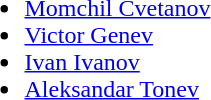<table>
<tr>
<td><strong></strong><br><ul><li><a href='#'>Momchil Cvetanov</a></li><li><a href='#'>Victor Genev</a></li><li><a href='#'>Ivan Ivanov</a></li><li><a href='#'>Aleksandar Tonev</a></li></ul></td>
</tr>
</table>
